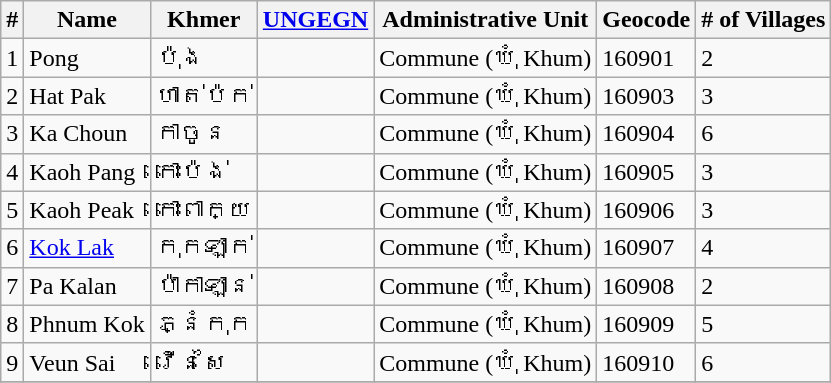<table class="wikitable sortable">
<tr>
<th>#</th>
<th>Name</th>
<th>Khmer</th>
<th><a href='#'>UNGEGN</a></th>
<th>Administrative Unit</th>
<th>Geocode</th>
<th># of Villages</th>
</tr>
<tr>
<td>1</td>
<td>Pong</td>
<td>ប៉ុង</td>
<td></td>
<td>Commune (ឃុំ Khum)</td>
<td>160901</td>
<td>2</td>
</tr>
<tr>
<td>2</td>
<td>Hat Pak</td>
<td>ហាត់ប៉ក់</td>
<td></td>
<td>Commune (ឃុំ Khum)</td>
<td>160903</td>
<td>3</td>
</tr>
<tr>
<td>3</td>
<td>Ka Choun</td>
<td>កាចូន</td>
<td></td>
<td>Commune (ឃុំ Khum)</td>
<td>160904</td>
<td>6</td>
</tr>
<tr>
<td>4</td>
<td>Kaoh Pang</td>
<td>កោះប៉ង់</td>
<td></td>
<td>Commune (ឃុំ Khum)</td>
<td>160905</td>
<td>3</td>
</tr>
<tr>
<td>5</td>
<td>Kaoh Peak</td>
<td>កោះពាក្យ</td>
<td></td>
<td>Commune (ឃុំ Khum)</td>
<td>160906</td>
<td>3</td>
</tr>
<tr>
<td>6</td>
<td><a href='#'>Kok Lak</a></td>
<td>កុកឡាក់</td>
<td></td>
<td>Commune (ឃុំ Khum)</td>
<td>160907</td>
<td>4</td>
</tr>
<tr>
<td>7</td>
<td>Pa Kalan</td>
<td>ប៉ាកាឡាន់</td>
<td></td>
<td>Commune (ឃុំ Khum)</td>
<td>160908</td>
<td>2</td>
</tr>
<tr>
<td>8</td>
<td>Phnum Kok</td>
<td>ភ្នំកុក</td>
<td></td>
<td>Commune (ឃុំ Khum)</td>
<td>160909</td>
<td>5</td>
</tr>
<tr>
<td>9</td>
<td>Veun Sai</td>
<td>វើនសៃ</td>
<td></td>
<td>Commune (ឃុំ Khum)</td>
<td>160910</td>
<td>6</td>
</tr>
<tr>
</tr>
</table>
